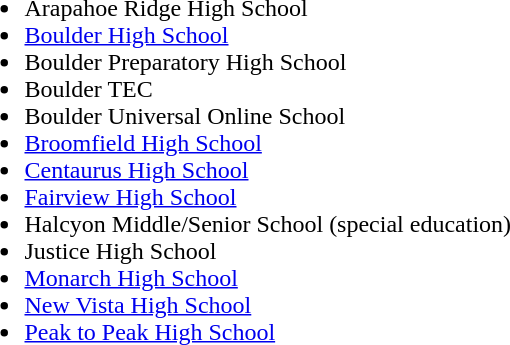<table>
<tr>
<td><br><ul><li>Arapahoe Ridge High School</li><li><a href='#'>Boulder High School</a></li><li>Boulder Preparatory High School</li><li>Boulder TEC</li><li>Boulder Universal Online School</li><li><a href='#'>Broomfield High School</a></li><li><a href='#'>Centaurus High School</a></li><li><a href='#'>Fairview High School</a></li><li>Halcyon Middle/Senior School (special education)</li><li>Justice High School</li><li><a href='#'>Monarch High School</a></li><li><a href='#'>New Vista High School</a></li><li><a href='#'>Peak to Peak High School</a></li></ul></td>
</tr>
</table>
